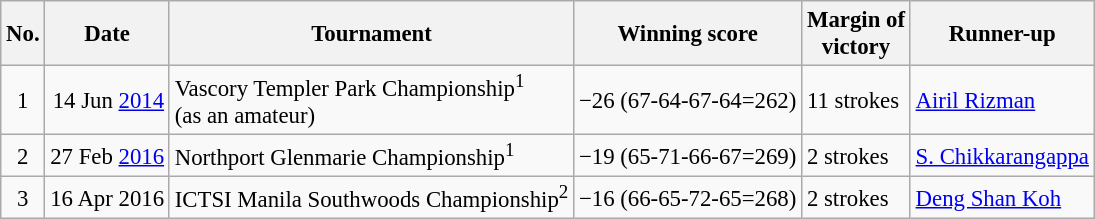<table class="wikitable" style="font-size:95%;">
<tr>
<th>No.</th>
<th>Date</th>
<th>Tournament</th>
<th>Winning score</th>
<th>Margin of<br>victory</th>
<th>Runner-up</th>
</tr>
<tr>
<td align=center>1</td>
<td align=right>14 Jun <a href='#'>2014</a></td>
<td>Vascory Templer Park Championship<sup>1</sup><br>(as an amateur)</td>
<td>−26 (67-64-67-64=262)</td>
<td>11 strokes</td>
<td> <a href='#'>Airil Rizman</a></td>
</tr>
<tr>
<td align=center>2</td>
<td align=right>27 Feb <a href='#'>2016</a></td>
<td>Northport Glenmarie Championship<sup>1</sup></td>
<td>−19 (65-71-66-67=269)</td>
<td>2 strokes</td>
<td> <a href='#'>S. Chikkarangappa</a></td>
</tr>
<tr>
<td align=center>3</td>
<td align=right>16 Apr 2016</td>
<td>ICTSI Manila Southwoods Championship<sup>2</sup></td>
<td>−16 (66-65-72-65=268)</td>
<td>2 strokes</td>
<td> <a href='#'>Deng Shan Koh</a></td>
</tr>
</table>
